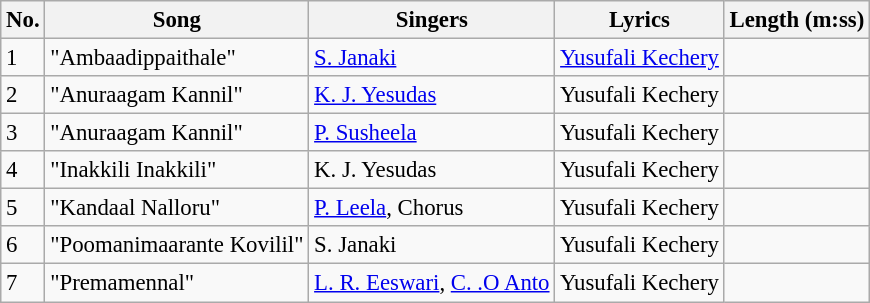<table class="wikitable" style="font-size:95%;">
<tr>
<th>No.</th>
<th>Song</th>
<th>Singers</th>
<th>Lyrics</th>
<th>Length (m:ss)</th>
</tr>
<tr>
<td>1</td>
<td>"Ambaadippaithale"</td>
<td><a href='#'>S. Janaki</a></td>
<td><a href='#'>Yusufali Kechery</a></td>
<td></td>
</tr>
<tr>
<td>2</td>
<td>"Anuraagam Kannil"</td>
<td><a href='#'>K. J. Yesudas</a></td>
<td>Yusufali Kechery</td>
<td></td>
</tr>
<tr>
<td>3</td>
<td>"Anuraagam Kannil"</td>
<td><a href='#'>P. Susheela</a></td>
<td>Yusufali Kechery</td>
<td></td>
</tr>
<tr>
<td>4</td>
<td>"Inakkili Inakkili"</td>
<td>K. J. Yesudas</td>
<td>Yusufali Kechery</td>
<td></td>
</tr>
<tr>
<td>5</td>
<td>"Kandaal Nalloru"</td>
<td><a href='#'>P. Leela</a>, Chorus</td>
<td>Yusufali Kechery</td>
<td></td>
</tr>
<tr>
<td>6</td>
<td>"Poomanimaarante Kovilil"</td>
<td>S. Janaki</td>
<td>Yusufali Kechery</td>
<td></td>
</tr>
<tr>
<td>7</td>
<td>"Premamennal"</td>
<td><a href='#'>L. R. Eeswari</a>, <a href='#'>C. .O Anto</a></td>
<td>Yusufali Kechery</td>
<td></td>
</tr>
</table>
